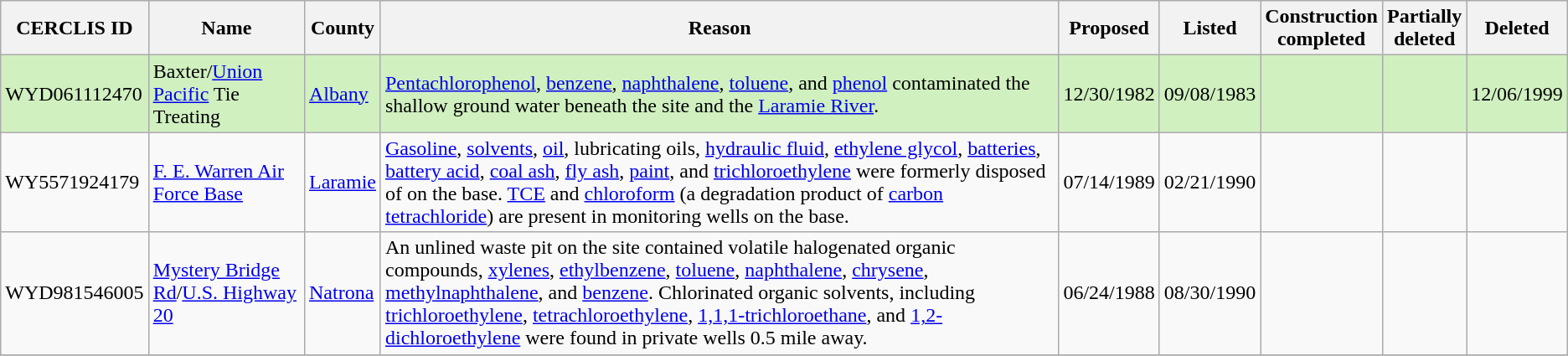<table class="wikitable sortable">
<tr>
<th>CERCLIS ID</th>
<th>Name</th>
<th>County</th>
<th>Reason</th>
<th>Proposed</th>
<th>Listed</th>
<th>Construction<br>completed</th>
<th>Partially<br>deleted</th>
<th>Deleted</th>
</tr>
<tr style="background:#d0f0c0">
<td>WYD061112470</td>
<td>Baxter/<a href='#'>Union Pacific</a> Tie Treating</td>
<td><a href='#'>Albany</a></td>
<td><a href='#'>Pentachlorophenol</a>, <a href='#'>benzene</a>, <a href='#'>naphthalene</a>, <a href='#'>toluene</a>, and <a href='#'>phenol</a> contaminated the shallow ground water beneath the site and the <a href='#'>Laramie River</a>.</td>
<td>12/30/1982</td>
<td>09/08/1983</td>
<td></td>
<td></td>
<td>12/06/1999</td>
</tr>
<tr>
<td>WY5571924179</td>
<td><a href='#'>F. E. Warren Air Force Base</a></td>
<td><a href='#'>Laramie</a></td>
<td><a href='#'>Gasoline</a>, <a href='#'>solvents</a>, <a href='#'>oil</a>, lubricating oils, <a href='#'>hydraulic fluid</a>, <a href='#'>ethylene glycol</a>, <a href='#'>batteries</a>, <a href='#'>battery acid</a>, <a href='#'>coal ash</a>, <a href='#'>fly ash</a>, <a href='#'>paint</a>, and <a href='#'>trichloroethylene</a> were formerly disposed of on the base.  <a href='#'>TCE</a> and <a href='#'>chloroform</a> (a degradation product of <a href='#'>carbon tetrachloride</a>) are present in monitoring wells on the base.</td>
<td>07/14/1989</td>
<td>02/21/1990</td>
<td></td>
<td></td>
<td></td>
</tr>
<tr>
<td>WYD981546005</td>
<td><a href='#'>Mystery Bridge Rd</a>/<a href='#'>U.S. Highway 20</a></td>
<td><a href='#'>Natrona</a></td>
<td>An unlined waste pit on the site contained volatile halogenated organic compounds, <a href='#'>xylenes</a>, <a href='#'>ethylbenzene</a>, <a href='#'>toluene</a>, <a href='#'>naphthalene</a>, <a href='#'>chrysene</a>, <a href='#'>methylnaphthalene</a>, and <a href='#'>benzene</a>.  Chlorinated organic solvents, including <a href='#'>trichloroethylene</a>, <a href='#'>tetrachloroethylene</a>, <a href='#'>1,1,1-trichloroethane</a>, and <a href='#'>1,2-dichloroethylene</a> were found in private wells 0.5 mile away.</td>
<td>06/24/1988</td>
<td>08/30/1990</td>
<td></td>
<td></td>
<td></td>
</tr>
<tr>
</tr>
</table>
